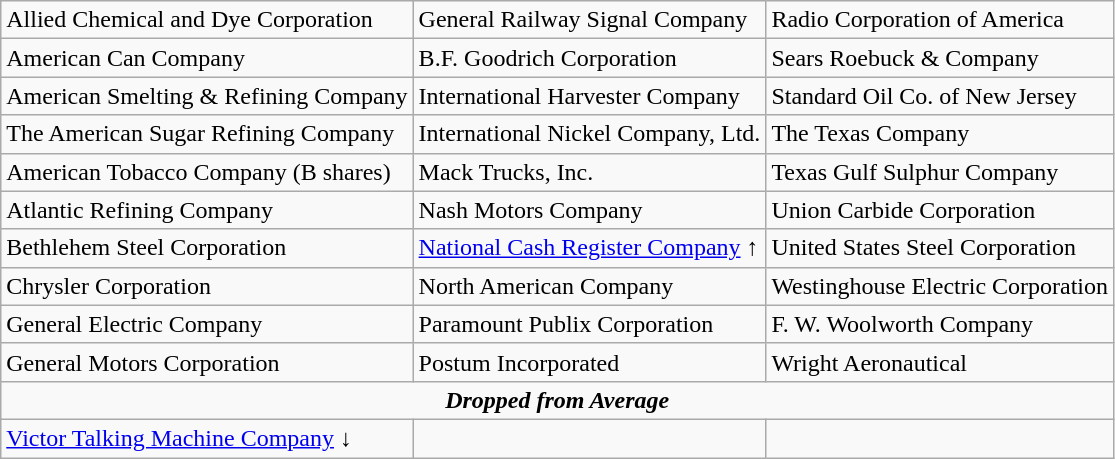<table class="wikitable" border="1">
<tr>
<td>Allied Chemical and Dye Corporation</td>
<td>General Railway Signal Company</td>
<td>Radio Corporation of America</td>
</tr>
<tr>
<td>American Can Company</td>
<td>B.F. Goodrich Corporation</td>
<td>Sears Roebuck & Company</td>
</tr>
<tr>
<td>American Smelting & Refining Company</td>
<td>International Harvester Company</td>
<td>Standard Oil Co. of New Jersey</td>
</tr>
<tr>
<td>The American Sugar Refining Company</td>
<td>International Nickel Company, Ltd.</td>
<td>The Texas Company</td>
</tr>
<tr>
<td>American Tobacco Company (B shares)</td>
<td>Mack Trucks, Inc.</td>
<td>Texas Gulf Sulphur Company</td>
</tr>
<tr>
<td>Atlantic Refining Company</td>
<td>Nash Motors Company</td>
<td>Union Carbide Corporation</td>
</tr>
<tr>
<td>Bethlehem Steel Corporation</td>
<td><a href='#'>National Cash Register Company</a> ↑</td>
<td>United States Steel Corporation</td>
</tr>
<tr>
<td>Chrysler Corporation</td>
<td>North American Company</td>
<td>Westinghouse Electric Corporation</td>
</tr>
<tr>
<td>General Electric Company</td>
<td>Paramount Publix Corporation</td>
<td>F. W. Woolworth Company</td>
</tr>
<tr>
<td>General Motors Corporation</td>
<td>Postum Incorporated</td>
<td>Wright Aeronautical</td>
</tr>
<tr>
<td colspan="3" align="center"><strong><em>Dropped from Average</em></strong></td>
</tr>
<tr>
<td><a href='#'>Victor Talking Machine Company</a> ↓</td>
<td></td>
<td></td>
</tr>
</table>
